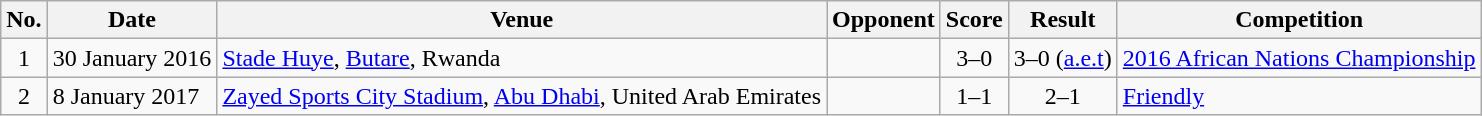<table class="wikitable sortable">
<tr>
<th scope="col">No.</th>
<th scope="col">Date</th>
<th scope="col">Venue</th>
<th scope="col">Opponent</th>
<th scope="col">Score</th>
<th scope="col">Result</th>
<th scope="col">Competition</th>
</tr>
<tr>
<td align="center">1</td>
<td>30 January 2016</td>
<td><a href='#'>Stade Huye</a>, <a href='#'>Butare</a>, Rwanda</td>
<td></td>
<td align="center">3–0</td>
<td align="center">3–0 (<a href='#'>a.e.t</a>)</td>
<td><a href='#'>2016 African Nations Championship</a></td>
</tr>
<tr>
<td align="center">2</td>
<td>8 January 2017</td>
<td><a href='#'>Zayed Sports City Stadium</a>, <a href='#'>Abu Dhabi</a>, United Arab Emirates</td>
<td></td>
<td align="center">1–1</td>
<td align="center">2–1</td>
<td><a href='#'>Friendly</a></td>
</tr>
</table>
